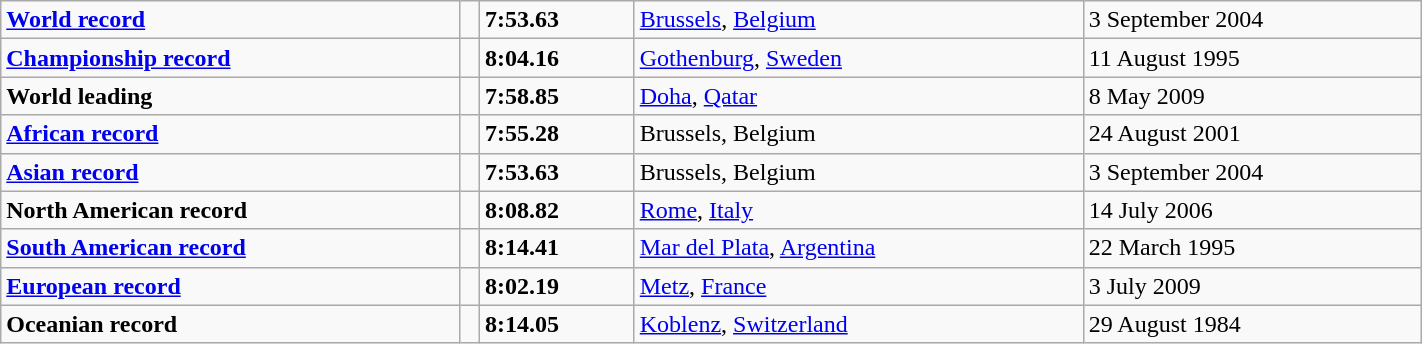<table class="wikitable" width=75%>
<tr>
<td><strong><a href='#'>World record</a></strong></td>
<td></td>
<td><strong>7:53.63</strong></td>
<td><a href='#'>Brussels</a>, <a href='#'>Belgium</a></td>
<td>3 September 2004</td>
</tr>
<tr>
<td><strong><a href='#'>Championship record</a></strong></td>
<td></td>
<td><strong>8:04.16</strong></td>
<td><a href='#'>Gothenburg</a>, <a href='#'>Sweden</a></td>
<td>11 August 1995</td>
</tr>
<tr>
<td><strong>World leading</strong></td>
<td></td>
<td><strong>7:58.85</strong></td>
<td><a href='#'>Doha</a>, <a href='#'>Qatar</a></td>
<td>8 May 2009</td>
</tr>
<tr>
<td><strong><a href='#'>African record</a></strong></td>
<td></td>
<td><strong>7:55.28</strong></td>
<td>Brussels, Belgium</td>
<td>24 August 2001</td>
</tr>
<tr>
<td><strong><a href='#'>Asian record</a></strong></td>
<td></td>
<td><strong>7:53.63</strong></td>
<td>Brussels, Belgium</td>
<td>3 September 2004</td>
</tr>
<tr>
<td><strong>North American record</strong></td>
<td></td>
<td><strong>8:08.82</strong></td>
<td><a href='#'>Rome</a>, <a href='#'>Italy</a></td>
<td>14 July 2006</td>
</tr>
<tr>
<td><strong><a href='#'>South American record</a></strong></td>
<td></td>
<td><strong>8:14.41</strong></td>
<td><a href='#'>Mar del Plata</a>, <a href='#'>Argentina</a></td>
<td>22 March 1995</td>
</tr>
<tr>
<td><strong><a href='#'>European record</a></strong></td>
<td></td>
<td><strong>8:02.19</strong></td>
<td><a href='#'>Metz</a>, <a href='#'>France</a></td>
<td>3 July 2009</td>
</tr>
<tr>
<td><strong>Oceanian record</strong></td>
<td></td>
<td><strong>8:14.05</strong></td>
<td><a href='#'>Koblenz</a>, <a href='#'>Switzerland</a></td>
<td>29 August 1984</td>
</tr>
</table>
